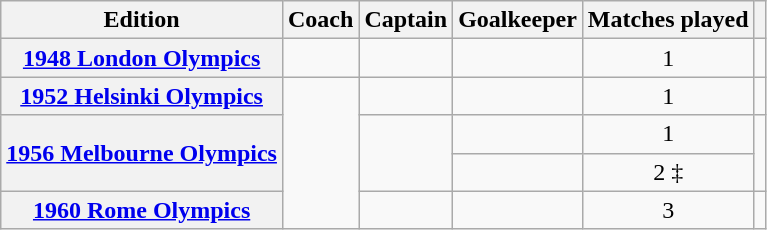<table class="wikitable sortable" style="text-align: center;">
<tr>
<th scope=col>Edition</th>
<th scope=col>Coach</th>
<th scope=col>Captain</th>
<th scope=col>Goalkeeper</th>
<th scope=col>Matches played</th>
<th scope="col" class=unsortable></th>
</tr>
<tr>
<th scope=row><a href='#'>1948 London Olympics</a></th>
<td></td>
<td></td>
<td></td>
<td>1</td>
<td></td>
</tr>
<tr>
<th scope=row><a href='#'>1952 Helsinki Olympics</a></th>
<td rowspan="4"></td>
<td></td>
<td></td>
<td>1</td>
<td></td>
</tr>
<tr>
<th scope=row rowspan="2"><a href='#'>1956 Melbourne Olympics</a></th>
<td rowspan="2"></td>
<td></td>
<td>1</td>
<td rowspan="2"></td>
</tr>
<tr>
<td></td>
<td>2 ‡</td>
</tr>
<tr>
<th scope=row><a href='#'>1960 Rome Olympics</a></th>
<td></td>
<td></td>
<td>3</td>
<td></td>
</tr>
</table>
